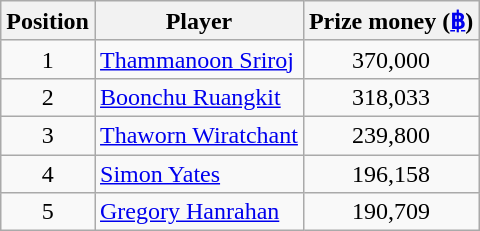<table class=wikitable>
<tr>
<th>Position</th>
<th>Player</th>
<th>Prize money (<a href='#'>฿</a>)</th>
</tr>
<tr>
<td align=center>1</td>
<td> <a href='#'>Thammanoon Sriroj</a></td>
<td align=center>370,000</td>
</tr>
<tr>
<td align=center>2</td>
<td> <a href='#'>Boonchu Ruangkit</a></td>
<td align=center>318,033</td>
</tr>
<tr>
<td align=center>3</td>
<td> <a href='#'>Thaworn Wiratchant</a></td>
<td align=center>239,800</td>
</tr>
<tr>
<td align=center>4</td>
<td> <a href='#'>Simon Yates</a></td>
<td align=center>196,158</td>
</tr>
<tr>
<td align=center>5</td>
<td> <a href='#'>Gregory Hanrahan</a></td>
<td align=center>190,709</td>
</tr>
</table>
